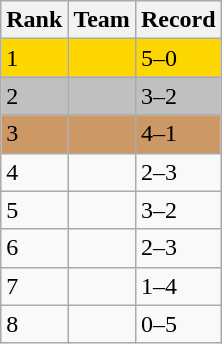<table class="wikitable">
<tr>
<th>Rank</th>
<th>Team</th>
<th>Record</th>
</tr>
<tr bgcolor=gold>
<td>1</td>
<td></td>
<td>5–0</td>
</tr>
<tr bgcolor=silver>
<td>2</td>
<td></td>
<td>3–2</td>
</tr>
<tr bgcolor=cc9966>
<td>3</td>
<td></td>
<td>4–1</td>
</tr>
<tr>
<td>4</td>
<td></td>
<td>2–3</td>
</tr>
<tr>
<td>5</td>
<td></td>
<td>3–2</td>
</tr>
<tr>
<td>6</td>
<td></td>
<td>2–3</td>
</tr>
<tr>
<td>7</td>
<td></td>
<td>1–4</td>
</tr>
<tr>
<td>8</td>
<td></td>
<td>0–5</td>
</tr>
</table>
